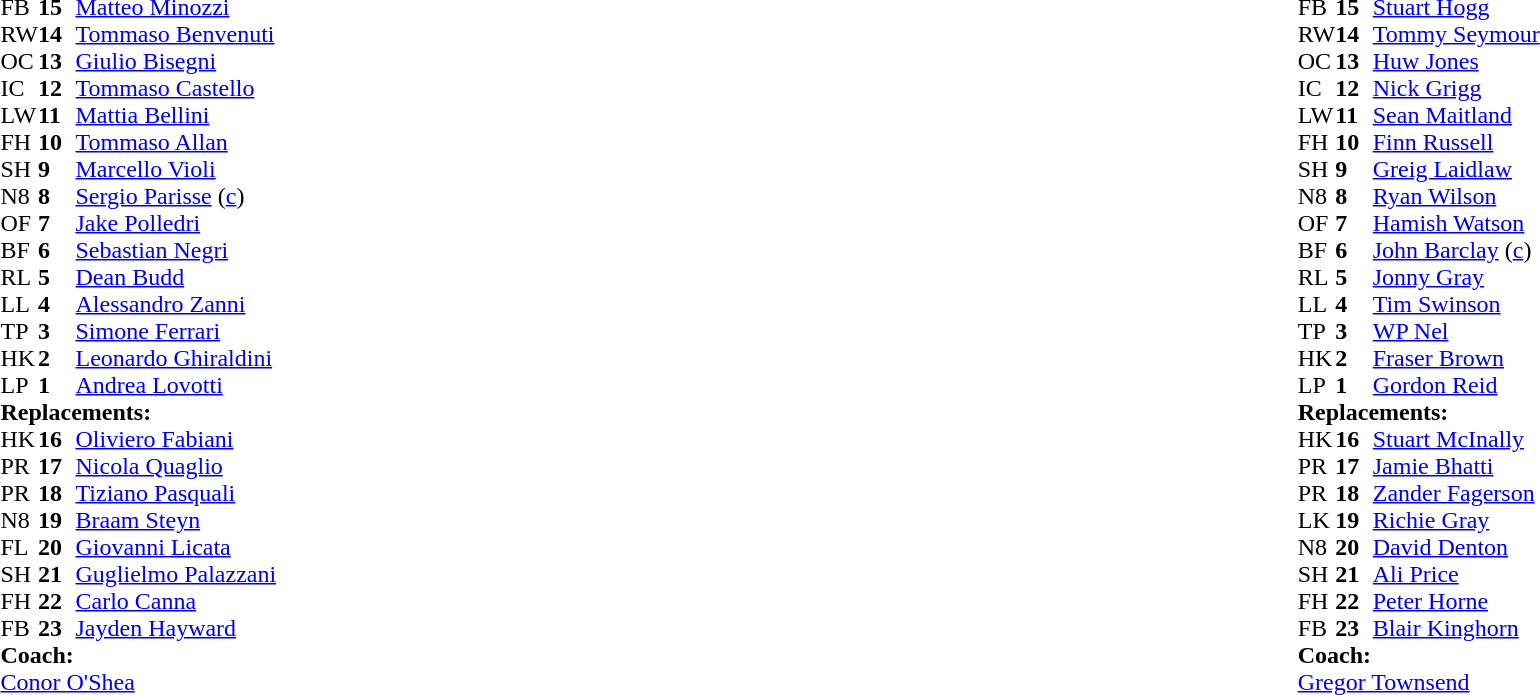<table style="width:100%">
<tr>
<td style="vertical-align:top; width:50%"><br><table cellspacing="0" cellpadding="0">
<tr>
<th width="25"></th>
<th width="25"></th>
</tr>
<tr>
<td>FB</td>
<td><strong>15</strong></td>
<td><a href='#'>Matteo Minozzi</a></td>
</tr>
<tr>
<td>RW</td>
<td><strong>14</strong></td>
<td><a href='#'>Tommaso Benvenuti</a></td>
<td></td>
<td></td>
</tr>
<tr>
<td>OC</td>
<td><strong>13</strong></td>
<td><a href='#'>Giulio Bisegni</a></td>
</tr>
<tr>
<td>IC</td>
<td><strong>12</strong></td>
<td><a href='#'>Tommaso Castello</a></td>
<td></td>
<td></td>
</tr>
<tr>
<td>LW</td>
<td><strong>11</strong></td>
<td><a href='#'>Mattia Bellini</a></td>
</tr>
<tr>
<td>FH</td>
<td><strong>10</strong></td>
<td><a href='#'>Tommaso Allan</a></td>
</tr>
<tr>
<td>SH</td>
<td><strong>9</strong></td>
<td><a href='#'>Marcello Violi</a></td>
<td></td>
<td></td>
</tr>
<tr>
<td>N8</td>
<td><strong>8</strong></td>
<td><a href='#'>Sergio Parisse</a> (<a href='#'>c</a>)</td>
</tr>
<tr>
<td>OF</td>
<td><strong>7</strong></td>
<td><a href='#'>Jake Polledri</a></td>
<td></td>
<td></td>
</tr>
<tr>
<td>BF</td>
<td><strong>6</strong></td>
<td><a href='#'>Sebastian Negri</a></td>
</tr>
<tr>
<td>RL</td>
<td><strong>5</strong></td>
<td><a href='#'>Dean Budd</a></td>
</tr>
<tr>
<td>LL</td>
<td><strong>4</strong></td>
<td><a href='#'>Alessandro Zanni</a></td>
<td></td>
<td></td>
</tr>
<tr>
<td>TP</td>
<td><strong>3</strong></td>
<td><a href='#'>Simone Ferrari</a></td>
<td></td>
<td></td>
</tr>
<tr>
<td>HK</td>
<td><strong>2</strong></td>
<td><a href='#'>Leonardo Ghiraldini</a></td>
<td></td>
<td></td>
</tr>
<tr>
<td>LP</td>
<td><strong>1</strong></td>
<td><a href='#'>Andrea Lovotti</a></td>
<td></td>
<td></td>
</tr>
<tr>
<td colspan=3><strong>Replacements:</strong></td>
</tr>
<tr>
<td>HK</td>
<td><strong>16</strong></td>
<td><a href='#'>Oliviero Fabiani</a></td>
<td></td>
<td></td>
</tr>
<tr>
<td>PR</td>
<td><strong>17</strong></td>
<td><a href='#'>Nicola Quaglio</a></td>
<td></td>
<td></td>
</tr>
<tr>
<td>PR</td>
<td><strong>18</strong></td>
<td><a href='#'>Tiziano Pasquali</a></td>
<td></td>
<td></td>
</tr>
<tr>
<td>N8</td>
<td><strong>19</strong></td>
<td><a href='#'>Braam Steyn</a></td>
<td></td>
<td></td>
</tr>
<tr>
<td>FL</td>
<td><strong>20</strong></td>
<td><a href='#'>Giovanni Licata</a></td>
<td></td>
<td></td>
</tr>
<tr>
<td>SH</td>
<td><strong>21</strong></td>
<td><a href='#'>Guglielmo Palazzani</a></td>
<td></td>
<td></td>
</tr>
<tr>
<td>FH</td>
<td><strong>22</strong></td>
<td><a href='#'>Carlo Canna</a></td>
<td></td>
<td></td>
</tr>
<tr>
<td>FB</td>
<td><strong>23</strong></td>
<td><a href='#'>Jayden Hayward</a></td>
<td></td>
<td></td>
</tr>
<tr>
<td colspan=3><strong>Coach:</strong></td>
</tr>
<tr>
<td colspan="4"><a href='#'>Conor O'Shea</a></td>
</tr>
</table>
</td>
<td style="vertical-align:top"></td>
<td style="vertical-align:top; width:50%"><br><table cellspacing="0" cellpadding="0" style="margin:auto">
<tr>
<th width="25"></th>
<th width="25"></th>
</tr>
<tr>
<td>FB</td>
<td><strong>15</strong></td>
<td><a href='#'>Stuart Hogg</a></td>
</tr>
<tr>
<td>RW</td>
<td><strong>14</strong></td>
<td><a href='#'>Tommy Seymour</a></td>
</tr>
<tr>
<td>OC</td>
<td><strong>13</strong></td>
<td><a href='#'>Huw Jones</a></td>
<td></td>
<td></td>
</tr>
<tr>
<td>IC</td>
<td><strong>12</strong></td>
<td><a href='#'>Nick Grigg</a></td>
</tr>
<tr>
<td>LW</td>
<td><strong>11</strong></td>
<td><a href='#'>Sean Maitland</a></td>
</tr>
<tr>
<td>FH</td>
<td><strong>10</strong></td>
<td><a href='#'>Finn Russell</a></td>
<td></td>
<td></td>
</tr>
<tr>
<td>SH</td>
<td><strong>9</strong></td>
<td><a href='#'>Greig Laidlaw</a></td>
</tr>
<tr>
<td>N8</td>
<td><strong>8</strong></td>
<td><a href='#'>Ryan Wilson</a></td>
<td></td>
<td></td>
</tr>
<tr>
<td>OF</td>
<td><strong>7</strong></td>
<td><a href='#'>Hamish Watson</a></td>
</tr>
<tr>
<td>BF</td>
<td><strong>6</strong></td>
<td><a href='#'>John Barclay</a> (<a href='#'>c</a>)</td>
</tr>
<tr>
<td>RL</td>
<td><strong>5</strong></td>
<td><a href='#'>Jonny Gray</a></td>
</tr>
<tr>
<td>LL</td>
<td><strong>4</strong></td>
<td><a href='#'>Tim Swinson</a></td>
<td></td>
<td></td>
</tr>
<tr>
<td>TP</td>
<td><strong>3</strong></td>
<td><a href='#'>WP Nel</a></td>
<td></td>
<td></td>
</tr>
<tr>
<td>HK</td>
<td><strong>2</strong></td>
<td><a href='#'>Fraser Brown</a></td>
<td></td>
<td></td>
</tr>
<tr>
<td>LP</td>
<td><strong>1</strong></td>
<td><a href='#'>Gordon Reid</a></td>
<td></td>
<td></td>
</tr>
<tr>
<td colspan=3><strong>Replacements:</strong></td>
</tr>
<tr>
<td>HK</td>
<td><strong>16</strong></td>
<td><a href='#'>Stuart McInally</a></td>
<td></td>
<td></td>
</tr>
<tr>
<td>PR</td>
<td><strong>17</strong></td>
<td><a href='#'>Jamie Bhatti</a></td>
<td></td>
<td></td>
</tr>
<tr>
<td>PR</td>
<td><strong>18</strong></td>
<td><a href='#'>Zander Fagerson</a></td>
<td></td>
<td></td>
</tr>
<tr>
<td>LK</td>
<td><strong>19</strong></td>
<td><a href='#'>Richie Gray</a></td>
<td></td>
<td></td>
</tr>
<tr>
<td>N8</td>
<td><strong>20</strong></td>
<td><a href='#'>David Denton</a></td>
<td></td>
<td></td>
</tr>
<tr>
<td>SH</td>
<td><strong>21</strong></td>
<td><a href='#'>Ali Price</a></td>
<td></td>
<td></td>
</tr>
<tr>
<td>FH</td>
<td><strong>22</strong></td>
<td><a href='#'>Peter Horne</a></td>
<td></td>
<td></td>
</tr>
<tr>
<td>FB</td>
<td><strong>23</strong></td>
<td><a href='#'>Blair Kinghorn</a></td>
</tr>
<tr>
<td colspan="3"><strong>Coach:</strong></td>
</tr>
<tr>
<td colspan="4"><a href='#'>Gregor Townsend</a></td>
</tr>
</table>
</td>
</tr>
</table>
